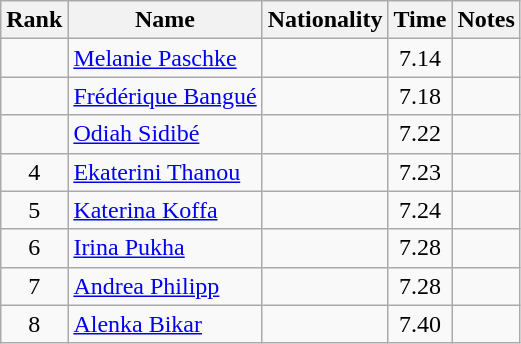<table class="wikitable sortable" style="text-align:center">
<tr>
<th>Rank</th>
<th>Name</th>
<th>Nationality</th>
<th>Time</th>
<th>Notes</th>
</tr>
<tr>
<td></td>
<td align="left"><a href='#'>Melanie Paschke</a></td>
<td align=left></td>
<td>7.14</td>
<td></td>
</tr>
<tr>
<td></td>
<td align="left"><a href='#'>Frédérique Bangué</a></td>
<td align=left></td>
<td>7.18</td>
<td></td>
</tr>
<tr>
<td></td>
<td align="left"><a href='#'>Odiah Sidibé</a></td>
<td align=left></td>
<td>7.22</td>
<td></td>
</tr>
<tr>
<td>4</td>
<td align="left"><a href='#'>Ekaterini Thanou</a></td>
<td align=left></td>
<td>7.23</td>
<td></td>
</tr>
<tr>
<td>5</td>
<td align="left"><a href='#'>Katerina Koffa</a></td>
<td align=left></td>
<td>7.24</td>
<td></td>
</tr>
<tr>
<td>6</td>
<td align="left"><a href='#'>Irina Pukha</a></td>
<td align=left></td>
<td>7.28</td>
<td></td>
</tr>
<tr>
<td>7</td>
<td align="left"><a href='#'>Andrea Philipp</a></td>
<td align=left></td>
<td>7.28</td>
<td></td>
</tr>
<tr>
<td>8</td>
<td align="left"><a href='#'>Alenka Bikar</a></td>
<td align=left></td>
<td>7.40</td>
<td></td>
</tr>
</table>
